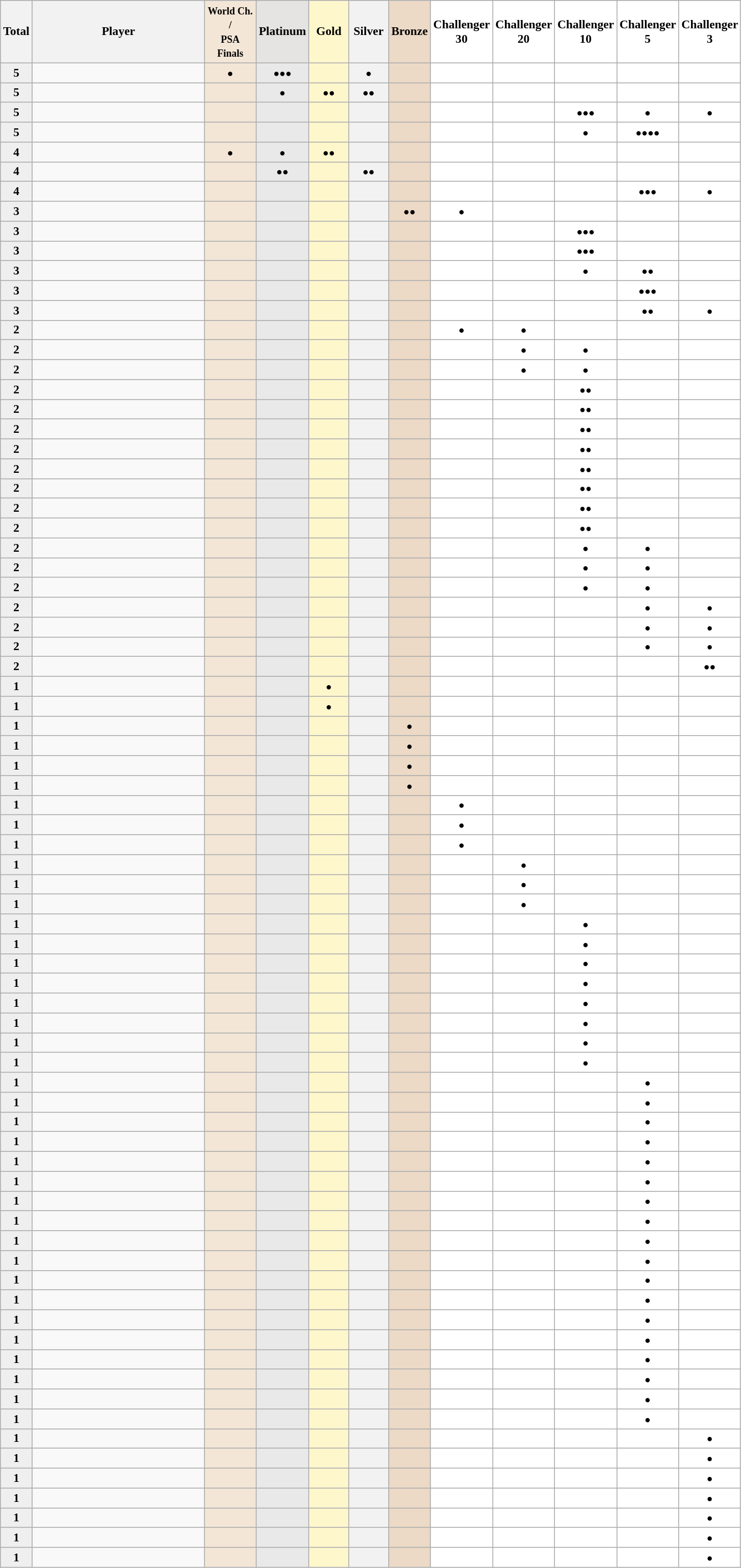<table class="sortable wikitable" style="font-size:90%">
<tr>
<th width="30">Total</th>
<th width="200">Player</th>
<th width="55" style="background:#F3E6D7;"><small>World Ch. /<br>PSA Finals</small></th>
<th width="41" style="background:#E5E4E2;">Platinum</th>
<th width="41" style="background:#fff7cc;">Gold</th>
<th width="41" style="background:#f2f2f2;">Silver</th>
<th width="41" style="background:#ecd9c6;">Bronze</th>
<th width="41" style="background:#fff;">Challenger 30</th>
<th width="41" style="background:#fff;">Challenger 20</th>
<th width="41" style="background:#fff;">Challenger 10</th>
<th width="41" style="background:#fff;">Challenger 5</th>
<th width="41" style="background:#fff;">Challenger 3</th>
</tr>
<tr style="text-align:center">
<td style="background:#efefef;"><strong>5</strong></td>
<td style="text-align:left"></td>
<td style="background:#F3E6D7;"> <small>●</small></td>
<td style="background:#E9E9E9;"> <small>●●●</small></td>
<td style="background:#fff7cc;"></td>
<td style="background:#f2f2f2;"> <small>●</small></td>
<td style="background:#ecd9c6;"></td>
<td style="background:#fff;"></td>
<td style="background:#fff;"></td>
<td style="background:#fff;"></td>
<td style="background:#fff;"></td>
<td style="background:#fff;"></td>
</tr>
<tr style="text-align:center">
<td style="background:#efefef;"><strong>5</strong></td>
<td style="text-align:left"></td>
<td style="background:#F3E6D7;"></td>
<td style="background:#E9E9E9;"> <small>●</small></td>
<td style="background:#fff7cc;"> <small>●●</small></td>
<td style="background:#f2f2f2;"> <small>●●</small></td>
<td style="background:#ecd9c6;"></td>
<td style="background:#fff;"></td>
<td style="background:#fff;"></td>
<td style="background:#fff;"></td>
<td style="background:#fff;"></td>
<td style="background:#fff;"></td>
</tr>
<tr style="text-align:center">
<td style="background:#efefef;"><strong>5</strong></td>
<td style="text-align:left"></td>
<td style="background:#F3E6D7;"></td>
<td style="background:#E9E9E9;"></td>
<td style="background:#fff7cc;"></td>
<td style="background:#f2f2f2;"></td>
<td style="background:#ecd9c6;"></td>
<td style="background:#fff;"></td>
<td style="background:#fff;"></td>
<td style="background:#fff;"> <small>●●●</small></td>
<td style="background:#fff;"> <small>●</small></td>
<td style="background:#fff;"> <small>●</small></td>
</tr>
<tr style="text-align:center">
<td style="background:#efefef;"><strong>5</strong></td>
<td style="text-align:left"></td>
<td style="background:#F3E6D7;"></td>
<td style="background:#E9E9E9;"></td>
<td style="background:#fff7cc;"></td>
<td style="background:#f2f2f2;"></td>
<td style="background:#ecd9c6;"></td>
<td style="background:#fff;"></td>
<td style="background:#fff;"></td>
<td style="background:#fff;"> <small>●</small></td>
<td style="background:#fff;"> <small>●●●●</small></td>
<td style="background:#fff;"></td>
</tr>
<tr style="text-align:center">
<td style="background:#efefef;"><strong>4</strong></td>
<td style="text-align:left"></td>
<td style="background:#F3E6D7;"> <small>●</small></td>
<td style="background:#E9E9E9;"> <small>●</small></td>
<td style="background:#fff7cc;"> <small>●●</small></td>
<td style="background:#f2f2f2;"></td>
<td style="background:#ecd9c6;"></td>
<td style="background:#fff;"></td>
<td style="background:#fff;"></td>
<td style="background:#fff;"></td>
<td style="background:#fff;"></td>
<td style="background:#fff;"></td>
</tr>
<tr style="text-align:center">
<td style="background:#efefef;"><strong>4</strong></td>
<td style="text-align:left"></td>
<td style="background:#F3E6D7;"></td>
<td style="background:#E9E9E9;"> <small>●●</small></td>
<td style="background:#fff7cc;"></td>
<td style="background:#f2f2f2;"> <small>●●</small></td>
<td style="background:#ecd9c6;"></td>
<td style="background:#fff;"></td>
<td style="background:#fff;"></td>
<td style="background:#fff;"></td>
<td style="background:#fff;"></td>
<td style="background:#fff;"></td>
</tr>
<tr style="text-align:center">
<td style="background:#efefef;"><strong>4</strong></td>
<td style="text-align:left"></td>
<td style="background:#F3E6D7;"></td>
<td style="background:#E9E9E9;"></td>
<td style="background:#fff7cc;"></td>
<td style="background:#f2f2f2;"></td>
<td style="background:#ecd9c6;"></td>
<td style="background:#fff;"></td>
<td style="background:#fff;"></td>
<td style="background:#fff;"></td>
<td style="background:#fff;"> <small>●●●</small></td>
<td style="background:#fff;"> <small>●</small></td>
</tr>
<tr style="text-align:center">
<td style="background:#efefef;"><strong>3</strong></td>
<td style="text-align:left"></td>
<td style="background:#F3E6D7;"></td>
<td style="background:#E9E9E9;"></td>
<td style="background:#fff7cc;"></td>
<td style="background:#f2f2f2;"></td>
<td style="background:#ecd9c6;"> <small>●●</small></td>
<td style="background:#fff;"> <small>●</small></td>
<td style="background:#fff;"></td>
<td style="background:#fff;"></td>
<td style="background:#fff;"></td>
<td style="background:#fff;"></td>
</tr>
<tr style="text-align:center">
<td style="background:#efefef;"><strong>3</strong></td>
<td style="text-align:left"></td>
<td style="background:#F3E6D7;"></td>
<td style="background:#E9E9E9;"></td>
<td style="background:#fff7cc;"></td>
<td style="background:#f2f2f2;"></td>
<td style="background:#ecd9c6;"></td>
<td style="background:#fff;"></td>
<td style="background:#fff;"></td>
<td style="background:#fff;"> <small>●●●</small></td>
<td style="background:#fff;"> <small> </small></td>
<td style="background:#fff;"></td>
</tr>
<tr style="text-align:center">
<td style="background:#efefef;"><strong>3</strong></td>
<td style="text-align:left"></td>
<td style="background:#F3E6D7;"></td>
<td style="background:#E9E9E9;"></td>
<td style="background:#fff7cc;"></td>
<td style="background:#f2f2f2;"></td>
<td style="background:#ecd9c6;"></td>
<td style="background:#fff;"></td>
<td style="background:#fff;"></td>
<td style="background:#fff;"> <small>●●●</small></td>
<td style="background:#fff;"></td>
<td style="background:#fff;"></td>
</tr>
<tr style="text-align:center">
<td style="background:#efefef;"><strong>3</strong></td>
<td style="text-align:left"></td>
<td style="background:#F3E6D7;"></td>
<td style="background:#E9E9E9;"></td>
<td style="background:#fff7cc;"></td>
<td style="background:#f2f2f2;"></td>
<td style="background:#ecd9c6;"></td>
<td style="background:#fff;"></td>
<td style="background:#fff;"></td>
<td style="background:#fff;"> <small>●</small></td>
<td style="background:#fff;"> <small>●●</small></td>
<td style="background:#fff;"></td>
</tr>
<tr style="text-align:center">
<td style="background:#efefef;"><strong>3</strong></td>
<td style="text-align:left"></td>
<td style="background:#F3E6D7;"></td>
<td style="background:#E9E9E9;"></td>
<td style="background:#fff7cc;"></td>
<td style="background:#f2f2f2;"></td>
<td style="background:#ecd9c6;"></td>
<td style="background:#fff;"></td>
<td style="background:#fff;"></td>
<td style="background:#fff;"></td>
<td style="background:#fff;"> <small>●●●</small></td>
<td style="background:#fff;"></td>
</tr>
<tr style="text-align:center">
<td style="background:#efefef;"><strong>3</strong></td>
<td style="text-align:left"></td>
<td style="background:#F3E6D7;"></td>
<td style="background:#E9E9E9;"></td>
<td style="background:#fff7cc;"></td>
<td style="background:#f2f2f2;"></td>
<td style="background:#ecd9c6;"></td>
<td style="background:#fff;"></td>
<td style="background:#fff;"></td>
<td style="background:#fff;"></td>
<td style="background:#fff;"> <small>●●</small></td>
<td style="background:#fff;"> <small>●</small></td>
</tr>
<tr style="text-align:center">
<td style="background:#efefef;"><strong>2</strong></td>
<td style="text-align:left"></td>
<td style="background:#F3E6D7;"></td>
<td style="background:#E9E9E9;"></td>
<td style="background:#fff7cc;"></td>
<td style="background:#f2f2f2;"></td>
<td style="background:#ecd9c6;"></td>
<td style="background:#fff;"> <small>●</small></td>
<td style="background:#fff;"> <small>●</small></td>
<td style="background:#fff;"></td>
<td style="background:#fff;"></td>
<td style="background:#fff;"></td>
</tr>
<tr style="text-align:center">
<td style="background:#efefef;"><strong>2</strong></td>
<td style="text-align:left"></td>
<td style="background:#F3E6D7;"></td>
<td style="background:#E9E9E9;"></td>
<td style="background:#fff7cc;"></td>
<td style="background:#f2f2f2;"></td>
<td style="background:#ecd9c6;"></td>
<td style="background:#fff;"></td>
<td style="background:#fff;"> <small>●</small></td>
<td style="background:#fff;"> <small>●</small></td>
<td style="background:#fff;"></td>
<td style="background:#fff;"></td>
</tr>
<tr style="text-align:center">
<td style="background:#efefef;"><strong>2</strong></td>
<td style="text-align:left"></td>
<td style="background:#F3E6D7;"></td>
<td style="background:#E9E9E9;"></td>
<td style="background:#fff7cc;"></td>
<td style="background:#f2f2f2;"></td>
<td style="background:#ecd9c6;"></td>
<td style="background:#fff;"></td>
<td style="background:#fff;"> <small>●</small></td>
<td style="background:#fff;"> <small>●</small></td>
<td style="background:#fff;"></td>
<td style="background:#fff;"></td>
</tr>
<tr style="text-align:center">
<td style="background:#efefef;"><strong>2</strong></td>
<td style="text-align:left"></td>
<td style="background:#F3E6D7;"></td>
<td style="background:#E9E9E9;"></td>
<td style="background:#fff7cc;"></td>
<td style="background:#f2f2f2;"></td>
<td style="background:#ecd9c6;"></td>
<td style="background:#fff;"></td>
<td style="background:#fff;"></td>
<td style="background:#fff;"> <small>●●</small></td>
<td style="background:#fff;"></td>
<td style="background:#fff;"></td>
</tr>
<tr style="text-align:center">
<td style="background:#efefef;"><strong>2</strong></td>
<td style="text-align:left"></td>
<td style="background:#F3E6D7;"></td>
<td style="background:#E9E9E9;"></td>
<td style="background:#fff7cc;"></td>
<td style="background:#f2f2f2;"></td>
<td style="background:#ecd9c6;"></td>
<td style="background:#fff;"></td>
<td style="background:#fff;"></td>
<td style="background:#fff;"> <small>●●</small></td>
<td style="background:#fff;"> <small> </small></td>
<td style="background:#fff;"></td>
</tr>
<tr style="text-align:center">
<td style="background:#efefef;"><strong>2</strong></td>
<td style="text-align:left"></td>
<td style="background:#F3E6D7;"></td>
<td style="background:#E9E9E9;"></td>
<td style="background:#fff7cc;"></td>
<td style="background:#f2f2f2;"></td>
<td style="background:#ecd9c6;"></td>
<td style="background:#fff;"></td>
<td style="background:#fff;"></td>
<td style="background:#fff;"> <small>●●</small></td>
<td style="background:#fff;"></td>
<td style="background:#fff;"></td>
</tr>
<tr style="text-align:center">
<td style="background:#efefef;"><strong>2</strong></td>
<td style="text-align:left"></td>
<td style="background:#F3E6D7;"></td>
<td style="background:#E9E9E9;"></td>
<td style="background:#fff7cc;"></td>
<td style="background:#f2f2f2;"></td>
<td style="background:#ecd9c6;"></td>
<td style="background:#fff;"></td>
<td style="background:#fff;"></td>
<td style="background:#fff;"> <small>●●</small></td>
<td style="background:#fff;"></td>
<td style="background:#fff;"> <small> </small></td>
</tr>
<tr style="text-align:center">
<td style="background:#efefef;"><strong>2</strong></td>
<td style="text-align:left"></td>
<td style="background:#F3E6D7;"></td>
<td style="background:#E9E9E9;"></td>
<td style="background:#fff7cc;"></td>
<td style="background:#f2f2f2;"></td>
<td style="background:#ecd9c6;"></td>
<td style="background:#fff;"></td>
<td style="background:#fff;"></td>
<td style="background:#fff;"> <small>●●</small></td>
<td style="background:#fff;"></td>
<td style="background:#fff;"></td>
</tr>
<tr style="text-align:center">
<td style="background:#efefef;"><strong>2</strong></td>
<td style="text-align:left"></td>
<td style="background:#F3E6D7;"></td>
<td style="background:#E9E9E9;"></td>
<td style="background:#fff7cc;"></td>
<td style="background:#f2f2f2;"></td>
<td style="background:#ecd9c6;"></td>
<td style="background:#fff;"> <small> </small></td>
<td style="background:#fff;"></td>
<td style="background:#fff;"> <small>●●</small></td>
<td style="background:#fff;"></td>
<td style="background:#fff;"></td>
</tr>
<tr style="text-align:center">
<td style="background:#efefef;"><strong>2</strong></td>
<td style="text-align:left"></td>
<td style="background:#F3E6D7;"></td>
<td style="background:#E9E9E9;"></td>
<td style="background:#fff7cc;"></td>
<td style="background:#f2f2f2;"></td>
<td style="background:#ecd9c6;"></td>
<td style="background:#fff;"></td>
<td style="background:#fff;"></td>
<td style="background:#fff;"> <small>●●</small></td>
<td style="background:#fff;"></td>
<td style="background:#fff;"></td>
</tr>
<tr style="text-align:center">
<td style="background:#efefef;"><strong>2</strong></td>
<td style="text-align:left"></td>
<td style="background:#F3E6D7;"></td>
<td style="background:#E9E9E9;"></td>
<td style="background:#fff7cc;"></td>
<td style="background:#f2f2f2;"></td>
<td style="background:#ecd9c6;"></td>
<td style="background:#fff;"></td>
<td style="background:#fff;"></td>
<td style="background:#fff;"> <small>●●</small></td>
<td style="background:#fff;"> <small> </small></td>
<td style="background:#fff;"></td>
</tr>
<tr style="text-align:center">
<td style="background:#efefef;"><strong>2</strong></td>
<td style="text-align:left"></td>
<td style="background:#F3E6D7;"></td>
<td style="background:#E9E9E9;"></td>
<td style="background:#fff7cc;"></td>
<td style="background:#f2f2f2;"></td>
<td style="background:#ecd9c6;"></td>
<td style="background:#fff;"></td>
<td style="background:#fff;"></td>
<td style="background:#fff;"> <small>●</small></td>
<td style="background:#fff;"> <small>●</small></td>
<td style="background:#fff;"></td>
</tr>
<tr style="text-align:center">
<td style="background:#efefef;"><strong>2</strong></td>
<td style="text-align:left"></td>
<td style="background:#F3E6D7;"></td>
<td style="background:#E9E9E9;"></td>
<td style="background:#fff7cc;"></td>
<td style="background:#f2f2f2;"></td>
<td style="background:#ecd9c6;"></td>
<td style="background:#fff;"></td>
<td style="background:#fff;"></td>
<td style="background:#fff;"> <small>●</small></td>
<td style="background:#fff;"> <small>●</small></td>
<td style="background:#fff;"></td>
</tr>
<tr style="text-align:center">
<td style="background:#efefef;"><strong>2</strong></td>
<td style="text-align:left"></td>
<td style="background:#F3E6D7;"></td>
<td style="background:#E9E9E9;"></td>
<td style="background:#fff7cc;"></td>
<td style="background:#f2f2f2;"></td>
<td style="background:#ecd9c6;"></td>
<td style="background:#fff;"></td>
<td style="background:#fff;"></td>
<td style="background:#fff;"> <small>●</small></td>
<td style="background:#fff;"> <small>●</small></td>
<td style="background:#fff;"></td>
</tr>
<tr style="text-align:center">
<td style="background:#efefef;"><strong>2</strong></td>
<td style="text-align:left"></td>
<td style="background:#F3E6D7;"></td>
<td style="background:#E9E9E9;"></td>
<td style="background:#fff7cc;"></td>
<td style="background:#f2f2f2;"></td>
<td style="background:#ecd9c6;"></td>
<td style="background:#fff;"></td>
<td style="background:#fff;"></td>
<td style="background:#fff;"></td>
<td style="background:#fff;"> <small>●</small></td>
<td style="background:#fff;"> <small>●</small></td>
</tr>
<tr style="text-align:center">
<td style="background:#efefef;"><strong>2</strong></td>
<td style="text-align:left"></td>
<td style="background:#F3E6D7;"></td>
<td style="background:#E9E9E9;"></td>
<td style="background:#fff7cc;"></td>
<td style="background:#f2f2f2;"></td>
<td style="background:#ecd9c6;"></td>
<td style="background:#fff;"></td>
<td style="background:#fff;"></td>
<td style="background:#fff;"></td>
<td style="background:#fff;"> <small>●</small></td>
<td style="background:#fff;"> <small>●</small></td>
</tr>
<tr style="text-align:center">
<td style="background:#efefef;"><strong>2</strong></td>
<td style="text-align:left"></td>
<td style="background:#F3E6D7;"></td>
<td style="background:#E9E9E9;"></td>
<td style="background:#fff7cc;"></td>
<td style="background:#f2f2f2;"></td>
<td style="background:#ecd9c6;"></td>
<td style="background:#fff;"></td>
<td style="background:#fff;"></td>
<td style="background:#fff;"></td>
<td style="background:#fff;"> <small>●</small></td>
<td style="background:#fff;"> <small>●</small></td>
</tr>
<tr style="text-align:center">
<td style="background:#efefef;"><strong>2</strong></td>
<td style="text-align:left"></td>
<td style="background:#F3E6D7;"></td>
<td style="background:#E9E9E9;"></td>
<td style="background:#fff7cc;"></td>
<td style="background:#f2f2f2;"></td>
<td style="background:#ecd9c6;"></td>
<td style="background:#fff;"></td>
<td style="background:#fff;"></td>
<td style="background:#fff;"> <small> </small></td>
<td style="background:#fff;"></td>
<td style="background:#fff;"> <small>●●</small></td>
</tr>
<tr style="text-align:center">
<td style="background:#efefef;"><strong>1</strong></td>
<td style="text-align:left"></td>
<td style="background:#F3E6D7;"></td>
<td style="background:#E9E9E9;"> <small> </small></td>
<td style="background:#fff7cc;"> <small>●</small></td>
<td style="background:#f2f2f2;"></td>
<td style="background:#ecd9c6;"></td>
<td style="background:#fff;"></td>
<td style="background:#fff;"></td>
<td style="background:#fff;"></td>
<td style="background:#fff;"></td>
<td style="background:#fff;"></td>
</tr>
<tr style="text-align:center">
<td style="background:#efefef;"><strong>1</strong></td>
<td style="text-align:left"></td>
<td style="background:#F3E6D7;"></td>
<td style="background:#E9E9E9;"> <small> </small></td>
<td style="background:#fff7cc;"> <small>●</small></td>
<td style="background:#f2f2f2;"></td>
<td style="background:#ecd9c6;"></td>
<td style="background:#fff;"></td>
<td style="background:#fff;"></td>
<td style="background:#fff;"></td>
<td style="background:#fff;"></td>
<td style="background:#fff;"></td>
</tr>
<tr style="text-align:center">
<td style="background:#efefef;"><strong>1</strong></td>
<td style="text-align:left"></td>
<td style="background:#F3E6D7;"></td>
<td style="background:#E9E9E9;"></td>
<td style="background:#fff7cc;"></td>
<td style="background:#f2f2f2;"></td>
<td style="background:#ecd9c6;"> <small>●</small></td>
<td style="background:#fff;"></td>
<td style="background:#fff;"></td>
<td style="background:#fff;"></td>
<td style="background:#fff;"></td>
<td style="background:#fff;"></td>
</tr>
<tr style="text-align:center">
<td style="background:#efefef;"><strong>1</strong></td>
<td style="text-align:left"></td>
<td style="background:#F3E6D7;"></td>
<td style="background:#E9E9E9;"></td>
<td style="background:#fff7cc;"></td>
<td style="background:#f2f2f2;"></td>
<td style="background:#ecd9c6;"> <small>●</small></td>
<td style="background:#fff;"></td>
<td style="background:#fff;"></td>
<td style="background:#fff;"></td>
<td style="background:#fff;"></td>
<td style="background:#fff;"></td>
</tr>
<tr style="text-align:center">
<td style="background:#efefef;"><strong>1</strong></td>
<td style="text-align:left"></td>
<td style="background:#F3E6D7;"></td>
<td style="background:#E9E9E9;"></td>
<td style="background:#fff7cc;"></td>
<td style="background:#f2f2f2;"></td>
<td style="background:#ecd9c6;">  <small>●</small></td>
<td style="background:#fff;"></td>
<td style="background:#fff;"></td>
<td style="background:#fff;"></td>
<td style="background:#fff;"> <small> </small></td>
<td style="background:#fff;"></td>
</tr>
<tr style="text-align:center">
<td style="background:#efefef;"><strong>1</strong></td>
<td style="text-align:left"></td>
<td style="background:#F3E6D7;"></td>
<td style="background:#E9E9E9;"></td>
<td style="background:#fff7cc;"></td>
<td style="background:#f2f2f2;"></td>
<td style="background:#ecd9c6;"> <small>●</small></td>
<td style="background:#fff;"></td>
<td style="background:#fff;"></td>
<td style="background:#fff;"></td>
<td style="background:#fff;"></td>
<td style="background:#fff;"></td>
</tr>
<tr style="text-align:center">
<td style="background:#efefef;"><strong>1</strong></td>
<td style="text-align:left"></td>
<td style="background:#F3E6D7;"></td>
<td style="background:#E9E9E9;"></td>
<td style="background:#fff7cc;"></td>
<td style="background:#f2f2f2;"></td>
<td style="background:#ecd9c6;"></td>
<td style="background:#fff;"> <small>●</small></td>
<td style="background:#fff;"></td>
<td style="background:#fff;"></td>
<td style="background:#fff;"></td>
<td style="background:#fff;"></td>
</tr>
<tr style="text-align:center">
<td style="background:#efefef;"><strong>1</strong></td>
<td style="text-align:left"></td>
<td style="background:#F3E6D7;"></td>
<td style="background:#E9E9E9;"></td>
<td style="background:#fff7cc;"></td>
<td style="background:#f2f2f2;"></td>
<td style="background:#ecd9c6;"></td>
<td style="background:#fff;"> <small>●</small></td>
<td style="background:#fff;"></td>
<td style="background:#fff;"></td>
<td style="background:#fff;"></td>
<td style="background:#fff;"></td>
</tr>
<tr style="text-align:center">
<td style="background:#efefef;"><strong>1</strong></td>
<td style="text-align:left"></td>
<td style="background:#F3E6D7;"></td>
<td style="background:#E9E9E9;"></td>
<td style="background:#fff7cc;"></td>
<td style="background:#f2f2f2;"></td>
<td style="background:#ecd9c6;"></td>
<td style="background:#fff;"> <small>●</small></td>
<td style="background:#fff;"></td>
<td style="background:#fff;"></td>
<td style="background:#fff;"></td>
<td style="background:#fff;"></td>
</tr>
<tr style="text-align:center">
<td style="background:#efefef;"><strong>1</strong></td>
<td style="text-align:left"></td>
<td style="background:#F3E6D7;"></td>
<td style="background:#E9E9E9;"></td>
<td style="background:#fff7cc;"></td>
<td style="background:#f2f2f2;"></td>
<td style="background:#ecd9c6;"></td>
<td style="background:#fff;"></td>
<td style="background:#fff;"> <small>●</small></td>
<td style="background:#fff;"></td>
<td style="background:#fff;"></td>
<td style="background:#fff;"></td>
</tr>
<tr style="text-align:center">
<td style="background:#efefef;"><strong>1</strong></td>
<td style="text-align:left"></td>
<td style="background:#F3E6D7;"></td>
<td style="background:#E9E9E9;"></td>
<td style="background:#fff7cc;"></td>
<td style="background:#f2f2f2;"></td>
<td style="background:#ecd9c6;"></td>
<td style="background:#fff;"></td>
<td style="background:#fff;"> <small>●</small></td>
<td style="background:#fff;"></td>
<td style="background:#fff;"></td>
<td style="background:#fff;"></td>
</tr>
<tr style="text-align:center">
<td style="background:#efefef;"><strong>1</strong></td>
<td style="text-align:left"></td>
<td style="background:#F3E6D7;"></td>
<td style="background:#E9E9E9;"></td>
<td style="background:#fff7cc;"></td>
<td style="background:#f2f2f2;"></td>
<td style="background:#ecd9c6;"></td>
<td style="background:#fff;"></td>
<td style="background:#fff;"> <small>●</small></td>
<td style="background:#fff;"></td>
<td style="background:#fff;"></td>
<td style="background:#fff;"></td>
</tr>
<tr style="text-align:center">
<td style="background:#efefef;"><strong>1</strong></td>
<td style="text-align:left"></td>
<td style="background:#F3E6D7;"></td>
<td style="background:#E9E9E9;"></td>
<td style="background:#fff7cc;"></td>
<td style="background:#f2f2f2;"></td>
<td style="background:#ecd9c6;"></td>
<td style="background:#fff;"></td>
<td style="background:#fff;"></td>
<td style="background:#fff;"> <small>●</small></td>
<td style="background:#fff;"></td>
<td style="background:#fff;"></td>
</tr>
<tr style="text-align:center">
<td style="background:#efefef;"><strong>1</strong></td>
<td style="text-align:left"></td>
<td style="background:#F3E6D7;"></td>
<td style="background:#E9E9E9;"></td>
<td style="background:#fff7cc;"></td>
<td style="background:#f2f2f2;"></td>
<td style="background:#ecd9c6;"></td>
<td style="background:#fff;"></td>
<td style="background:#fff;"></td>
<td style="background:#fff;"> <small>●</small></td>
<td style="background:#fff;"></td>
<td style="background:#fff;"></td>
</tr>
<tr style="text-align:center">
<td style="background:#efefef;"><strong>1</strong></td>
<td style="text-align:left"></td>
<td style="background:#F3E6D7;"></td>
<td style="background:#E9E9E9;"></td>
<td style="background:#fff7cc;"></td>
<td style="background:#f2f2f2;"></td>
<td style="background:#ecd9c6;"></td>
<td style="background:#fff;"></td>
<td style="background:#fff;"></td>
<td style="background:#fff;"> <small>●</small></td>
<td style="background:#fff;"> <small> </small></td>
<td style="background:#fff;"></td>
</tr>
<tr style="text-align:center">
<td style="background:#efefef;"><strong>1</strong></td>
<td style="text-align:left"></td>
<td style="background:#F3E6D7;"></td>
<td style="background:#E9E9E9;"></td>
<td style="background:#fff7cc;"></td>
<td style="background:#f2f2f2;"></td>
<td style="background:#ecd9c6;"></td>
<td style="background:#fff;"></td>
<td style="background:#fff;"></td>
<td style="background:#fff;"> <small>●</small></td>
<td style="background:#fff;"></td>
<td style="background:#fff;"></td>
</tr>
<tr style="text-align:center">
<td style="background:#efefef;"><strong>1</strong></td>
<td style="text-align:left"></td>
<td style="background:#F3E6D7;"></td>
<td style="background:#E9E9E9;"></td>
<td style="background:#fff7cc;"></td>
<td style="background:#f2f2f2;"></td>
<td style="background:#ecd9c6;"></td>
<td style="background:#fff;"></td>
<td style="background:#fff;"> <small> </small></td>
<td style="background:#fff;"> <small>●</small></td>
<td style="background:#fff;"></td>
<td style="background:#fff;"></td>
</tr>
<tr style="text-align:center">
<td style="background:#efefef;"><strong>1</strong></td>
<td style="text-align:left"></td>
<td style="background:#F3E6D7;"></td>
<td style="background:#E9E9E9;"></td>
<td style="background:#fff7cc;"></td>
<td style="background:#f2f2f2;"></td>
<td style="background:#ecd9c6;"></td>
<td style="background:#fff;"></td>
<td style="background:#fff;"></td>
<td style="background:#fff;"> <small>●</small></td>
<td style="background:#fff;"> <small> </small></td>
<td style="background:#fff;"></td>
</tr>
<tr style="text-align:center">
<td style="background:#efefef;"><strong>1</strong></td>
<td style="text-align:left"></td>
<td style="background:#F3E6D7;"></td>
<td style="background:#E9E9E9;"></td>
<td style="background:#fff7cc;"></td>
<td style="background:#f2f2f2;"></td>
<td style="background:#ecd9c6;"></td>
<td style="background:#fff;"></td>
<td style="background:#fff;"></td>
<td style="background:#fff;"> <small>●</small></td>
<td style="background:#fff;"></td>
<td style="background:#fff;"> <small> </small></td>
</tr>
<tr style="text-align:center">
<td style="background:#efefef;"><strong>1</strong></td>
<td style="text-align:left"></td>
<td style="background:#F3E6D7;"></td>
<td style="background:#E9E9E9;"></td>
<td style="background:#fff7cc;"></td>
<td style="background:#f2f2f2;"></td>
<td style="background:#ecd9c6;"></td>
<td style="background:#fff;"></td>
<td style="background:#fff;"></td>
<td style="background:#fff;"> <small>●</small></td>
<td style="background:#fff;"> <small> </small></td>
<td style="background:#fff;"></td>
</tr>
<tr style="text-align:center">
<td style="background:#efefef;"><strong>1</strong></td>
<td style="text-align:left"></td>
<td style="background:#F3E6D7;"></td>
<td style="background:#E9E9E9;"></td>
<td style="background:#fff7cc;"></td>
<td style="background:#f2f2f2;"></td>
<td style="background:#ecd9c6;"></td>
<td style="background:#fff;"></td>
<td style="background:#fff;"></td>
<td style="background:#fff;"></td>
<td style="background:#fff;"> <small>●</small></td>
<td style="background:#fff;"></td>
</tr>
<tr style="text-align:center">
<td style="background:#efefef;"><strong>1</strong></td>
<td style="text-align:left"></td>
<td style="background:#F3E6D7;"></td>
<td style="background:#E9E9E9;"></td>
<td style="background:#fff7cc;"></td>
<td style="background:#f2f2f2;"></td>
<td style="background:#ecd9c6;"></td>
<td style="background:#fff;"></td>
<td style="background:#fff;"></td>
<td style="background:#fff;"></td>
<td style="background:#fff;"> <small>●</small></td>
<td style="background:#fff;"></td>
</tr>
<tr style="text-align:center">
<td style="background:#efefef;"><strong>1</strong></td>
<td style="text-align:left"></td>
<td style="background:#F3E6D7;"></td>
<td style="background:#E9E9E9;"></td>
<td style="background:#fff7cc;"></td>
<td style="background:#f2f2f2;"></td>
<td style="background:#ecd9c6;"></td>
<td style="background:#fff;"></td>
<td style="background:#fff;"></td>
<td style="background:#fff;"></td>
<td style="background:#fff;"> <small>●</small></td>
<td style="background:#fff;"></td>
</tr>
<tr style="text-align:center">
<td style="background:#efefef;"><strong>1</strong></td>
<td style="text-align:left"></td>
<td style="background:#F3E6D7;"></td>
<td style="background:#E9E9E9;"></td>
<td style="background:#fff7cc;"></td>
<td style="background:#f2f2f2;"></td>
<td style="background:#ecd9c6;"></td>
<td style="background:#fff;"></td>
<td style="background:#fff;"></td>
<td style="background:#fff;"></td>
<td style="background:#fff;"> <small>●</small></td>
<td style="background:#fff;"></td>
</tr>
<tr style="text-align:center">
<td style="background:#efefef;"><strong>1</strong></td>
<td style="text-align:left"></td>
<td style="background:#F3E6D7;"></td>
<td style="background:#E9E9E9;"></td>
<td style="background:#fff7cc;"></td>
<td style="background:#f2f2f2;"></td>
<td style="background:#ecd9c6;"></td>
<td style="background:#fff;"></td>
<td style="background:#fff;"></td>
<td style="background:#fff;"></td>
<td style="background:#fff;"> <small>●</small></td>
<td style="background:#fff;"></td>
</tr>
<tr style="text-align:center">
<td style="background:#efefef;"><strong>1</strong></td>
<td style="text-align:left"></td>
<td style="background:#F3E6D7;"></td>
<td style="background:#E9E9E9;"></td>
<td style="background:#fff7cc;"></td>
<td style="background:#f2f2f2;"></td>
<td style="background:#ecd9c6;"></td>
<td style="background:#fff;"></td>
<td style="background:#fff;"></td>
<td style="background:#fff;"></td>
<td style="background:#fff;"> <small>●</small></td>
<td style="background:#fff;"></td>
</tr>
<tr style="text-align:center">
<td style="background:#efefef;"><strong>1</strong></td>
<td style="text-align:left"></td>
<td style="background:#F3E6D7;"></td>
<td style="background:#E9E9E9;"></td>
<td style="background:#fff7cc;"></td>
<td style="background:#f2f2f2;"></td>
<td style="background:#ecd9c6;"></td>
<td style="background:#fff;"></td>
<td style="background:#fff;"></td>
<td style="background:#fff;"></td>
<td style="background:#fff;"> <small>●</small></td>
<td style="background:#fff;"></td>
</tr>
<tr style="text-align:center">
<td style="background:#efefef;"><strong>1</strong></td>
<td style="text-align:left"></td>
<td style="background:#F3E6D7;"></td>
<td style="background:#E9E9E9;"></td>
<td style="background:#fff7cc;"></td>
<td style="background:#f2f2f2;"></td>
<td style="background:#ecd9c6;"></td>
<td style="background:#fff;"></td>
<td style="background:#fff;"></td>
<td style="background:#fff;"></td>
<td style="background:#fff;"> <small>●</small></td>
<td style="background:#fff;"></td>
</tr>
<tr style="text-align:center">
<td style="background:#efefef;"><strong>1</strong></td>
<td style="text-align:left"></td>
<td style="background:#F3E6D7;"></td>
<td style="background:#E9E9E9;"></td>
<td style="background:#fff7cc;"></td>
<td style="background:#f2f2f2;"></td>
<td style="background:#ecd9c6;"></td>
<td style="background:#fff;"></td>
<td style="background:#fff;"></td>
<td style="background:#fff;"></td>
<td style="background:#fff;"> <small>●</small></td>
<td style="background:#fff;"></td>
</tr>
<tr style="text-align:center">
<td style="background:#efefef;"><strong>1</strong></td>
<td style="text-align:left"></td>
<td style="background:#F3E6D7;"></td>
<td style="background:#E9E9E9;"></td>
<td style="background:#fff7cc;"></td>
<td style="background:#f2f2f2;"></td>
<td style="background:#ecd9c6;"></td>
<td style="background:#fff;"></td>
<td style="background:#fff;"></td>
<td style="background:#fff;"></td>
<td style="background:#fff;"> <small>●</small></td>
<td style="background:#fff;"></td>
</tr>
<tr style="text-align:center">
<td style="background:#efefef;"><strong>1</strong></td>
<td style="text-align:left"></td>
<td style="background:#F3E6D7;"></td>
<td style="background:#E9E9E9;"></td>
<td style="background:#fff7cc;"></td>
<td style="background:#f2f2f2;"></td>
<td style="background:#ecd9c6;"></td>
<td style="background:#fff;"></td>
<td style="background:#fff;"></td>
<td style="background:#fff;"></td>
<td style="background:#fff;"> <small>●</small></td>
<td style="background:#fff;"></td>
</tr>
<tr style="text-align:center">
<td style="background:#efefef;"><strong>1</strong></td>
<td style="text-align:left"></td>
<td style="background:#F3E6D7;"></td>
<td style="background:#E9E9E9;"></td>
<td style="background:#fff7cc;"></td>
<td style="background:#f2f2f2;"></td>
<td style="background:#ecd9c6;"></td>
<td style="background:#fff;"></td>
<td style="background:#fff;"></td>
<td style="background:#fff;"></td>
<td style="background:#fff;"> <small>●</small></td>
<td style="background:#fff;"></td>
</tr>
<tr style="text-align:center">
<td style="background:#efefef;"><strong>1</strong></td>
<td style="text-align:left"></td>
<td style="background:#F3E6D7;"></td>
<td style="background:#E9E9E9;"></td>
<td style="background:#fff7cc;"></td>
<td style="background:#f2f2f2;"></td>
<td style="background:#ecd9c6;"></td>
<td style="background:#fff;"></td>
<td style="background:#fff;"></td>
<td style="background:#fff;"></td>
<td style="background:#fff;"> <small>●</small></td>
<td style="background:#fff;"></td>
</tr>
<tr style="text-align:center">
<td style="background:#efefef;"><strong>1</strong></td>
<td style="text-align:left"></td>
<td style="background:#F3E6D7;"></td>
<td style="background:#E9E9E9;"></td>
<td style="background:#fff7cc;"></td>
<td style="background:#f2f2f2;"></td>
<td style="background:#ecd9c6;"></td>
<td style="background:#fff;"></td>
<td style="background:#fff;"></td>
<td style="background:#fff;"></td>
<td style="background:#fff;"> <small>●</small></td>
<td style="background:#fff;"></td>
</tr>
<tr style="text-align:center">
<td style="background:#efefef;"><strong>1</strong></td>
<td style="text-align:left"></td>
<td style="background:#F3E6D7;"></td>
<td style="background:#E9E9E9;"></td>
<td style="background:#fff7cc;"></td>
<td style="background:#f2f2f2;"></td>
<td style="background:#ecd9c6;"></td>
<td style="background:#fff;"></td>
<td style="background:#fff;"></td>
<td style="background:#fff;"></td>
<td style="background:#fff;"> <small>●</small></td>
<td style="background:#fff;"></td>
</tr>
<tr style="text-align:center">
<td style="background:#efefef;"><strong>1</strong></td>
<td style="text-align:left"></td>
<td style="background:#F3E6D7;"></td>
<td style="background:#E9E9E9;"></td>
<td style="background:#fff7cc;"></td>
<td style="background:#f2f2f2;"></td>
<td style="background:#ecd9c6;"></td>
<td style="background:#fff;"></td>
<td style="background:#fff;"></td>
<td style="background:#fff;"></td>
<td style="background:#fff;"> <small>●</small></td>
<td style="background:#fff;"></td>
</tr>
<tr style="text-align:center">
<td style="background:#efefef;"><strong>1</strong></td>
<td style="text-align:left"></td>
<td style="background:#F3E6D7;"></td>
<td style="background:#E9E9E9;"></td>
<td style="background:#fff7cc;"></td>
<td style="background:#f2f2f2;"></td>
<td style="background:#ecd9c6;"></td>
<td style="background:#fff;"></td>
<td style="background:#fff;"></td>
<td style="background:#fff;"></td>
<td style="background:#fff;"> <small>●</small></td>
<td style="background:#fff;"></td>
</tr>
<tr style="text-align:center">
<td style="background:#efefef;"><strong>1</strong></td>
<td style="text-align:left"></td>
<td style="background:#F3E6D7;"></td>
<td style="background:#E9E9E9;"></td>
<td style="background:#fff7cc;"></td>
<td style="background:#f2f2f2;"></td>
<td style="background:#ecd9c6;"></td>
<td style="background:#fff;"></td>
<td style="background:#fff;"></td>
<td style="background:#fff;"></td>
<td style="background:#fff;"> <small>●</small></td>
<td style="background:#fff;"></td>
</tr>
<tr style="text-align:center">
<td style="background:#efefef;"><strong>1</strong></td>
<td style="text-align:left"></td>
<td style="background:#F3E6D7;"></td>
<td style="background:#E9E9E9;"></td>
<td style="background:#fff7cc;"></td>
<td style="background:#f2f2f2;"></td>
<td style="background:#ecd9c6;"></td>
<td style="background:#fff;"></td>
<td style="background:#fff;"></td>
<td style="background:#fff;"></td>
<td style="background:#fff;"> <small> </small></td>
<td style="background:#fff;"> <small>●</small></td>
</tr>
<tr style="text-align:center">
<td style="background:#efefef;"><strong>1</strong></td>
<td style="text-align:left"></td>
<td style="background:#F3E6D7;"></td>
<td style="background:#E9E9E9;"></td>
<td style="background:#fff7cc;"></td>
<td style="background:#f2f2f2;"></td>
<td style="background:#ecd9c6;"></td>
<td style="background:#fff;"></td>
<td style="background:#fff;"></td>
<td style="background:#fff;"></td>
<td style="background:#fff;"> <small> </small></td>
<td style="background:#fff;"> <small>●</small></td>
</tr>
<tr style="text-align:center">
<td style="background:#efefef;"><strong>1</strong></td>
<td style="text-align:left"></td>
<td style="background:#F3E6D7;"></td>
<td style="background:#E9E9E9;"></td>
<td style="background:#fff7cc;"></td>
<td style="background:#f2f2f2;"></td>
<td style="background:#ecd9c6;"></td>
<td style="background:#fff;"></td>
<td style="background:#fff;"></td>
<td style="background:#fff;"></td>
<td style="background:#fff;"> <small> </small></td>
<td style="background:#fff;"> <small>●</small></td>
</tr>
<tr style="text-align:center">
<td style="background:#efefef;"><strong>1</strong></td>
<td style="text-align:left"></td>
<td style="background:#F3E6D7;"></td>
<td style="background:#E9E9E9;"></td>
<td style="background:#fff7cc;"></td>
<td style="background:#f2f2f2;"></td>
<td style="background:#ecd9c6;"></td>
<td style="background:#fff;"></td>
<td style="background:#fff;"></td>
<td style="background:#fff;"></td>
<td style="background:#fff;"> <small> </small></td>
<td style="background:#fff;"> <small>●</small></td>
</tr>
<tr style="text-align:center">
<td style="background:#efefef;"><strong>1</strong></td>
<td style="text-align:left"></td>
<td style="background:#F3E6D7;"></td>
<td style="background:#E9E9E9;"></td>
<td style="background:#fff7cc;"></td>
<td style="background:#f2f2f2;"></td>
<td style="background:#ecd9c6;"></td>
<td style="background:#fff;"></td>
<td style="background:#fff;"></td>
<td style="background:#fff;"></td>
<td style="background:#fff;"> <small> </small></td>
<td style="background:#fff;"> <small>●</small></td>
</tr>
<tr style="text-align:center">
<td style="background:#efefef;"><strong>1</strong></td>
<td style="text-align:left"></td>
<td style="background:#F3E6D7;"></td>
<td style="background:#E9E9E9;"></td>
<td style="background:#fff7cc;"></td>
<td style="background:#f2f2f2;"></td>
<td style="background:#ecd9c6;"></td>
<td style="background:#fff;"></td>
<td style="background:#fff;"></td>
<td style="background:#fff;"></td>
<td style="background:#fff;"> <small> </small></td>
<td style="background:#fff;"> <small>●</small></td>
</tr>
<tr style="text-align:center">
<td style="background:#efefef;"><strong>1</strong></td>
<td style="text-align:left"></td>
<td style="background:#F3E6D7;"></td>
<td style="background:#E9E9E9;"></td>
<td style="background:#fff7cc;"></td>
<td style="background:#f2f2f2;"></td>
<td style="background:#ecd9c6;"></td>
<td style="background:#fff;"></td>
<td style="background:#fff;"></td>
<td style="background:#fff;"> <small> </small></td>
<td style="background:#fff;"></td>
<td style="background:#fff;"> <small>●</small></td>
</tr>
</table>
